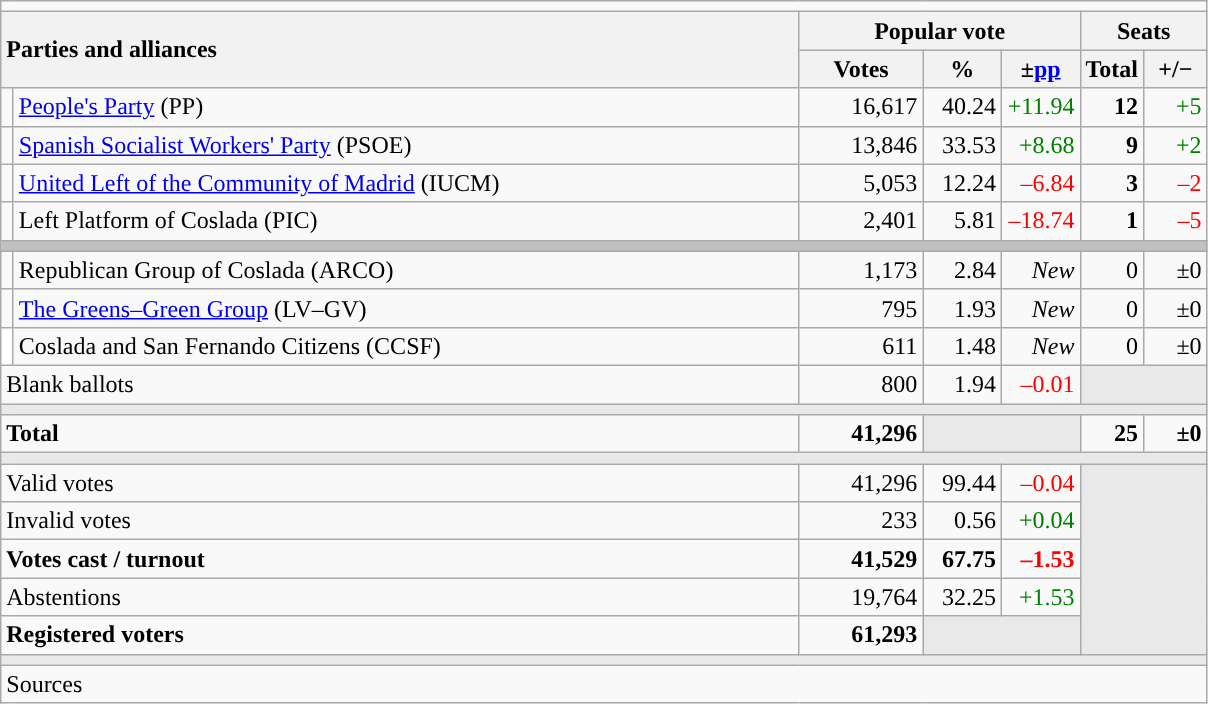<table class="wikitable" style="text-align:right;">
<tr>
<td colspan="7"></td>
</tr>
<tr>
<th style="text-align:left;" rowspan="2" colspan="2" width="525">Parties and alliances</th>
<th colspan="3">Popular vote</th>
<th colspan="2">Seats</th>
</tr>
<tr>
<th width="75">Votes</th>
<th width="45">%</th>
<th width="45">±<a href='#'>pp</a></th>
<th width="35">Total</th>
<th width="35">+/−</th>
</tr>
<tr>
<td width="1" style="color:inherit;background:"></td>
<td align="left"><a href='#'>People's Party</a> (PP)</td>
<td>16,617</td>
<td>40.24</td>
<td style="color:green;">+11.94</td>
<td><strong>12</strong></td>
<td style="color:green;">+5</td>
</tr>
<tr>
<td style="color:inherit;background:"></td>
<td align="left"><a href='#'>Spanish Socialist Workers' Party</a> (PSOE)</td>
<td>13,846</td>
<td>33.53</td>
<td style="color:green;">+8.68</td>
<td><strong>9</strong></td>
<td style="color:green;">+2</td>
</tr>
<tr>
<td style="color:inherit;background:"></td>
<td align="left"><a href='#'>United Left of the Community of Madrid</a> (IUCM)</td>
<td>5,053</td>
<td>12.24</td>
<td style="color:red;">–6.84</td>
<td><strong>3</strong></td>
<td style="color:red;">–2</td>
</tr>
<tr>
<td style="color:inherit;background:"></td>
<td align="left">Left Platform of Coslada (PIC)</td>
<td>2,401</td>
<td>5.81</td>
<td style="color:red;">–18.74</td>
<td><strong>1</strong></td>
<td style="color:red;">–5</td>
</tr>
<tr>
<td colspan="7" bgcolor="#C0C0C0"></td>
</tr>
<tr>
<td style="color:inherit;background:"></td>
<td align="left">Republican Group of Coslada (ARCO)</td>
<td>1,173</td>
<td>2.84</td>
<td><em>New</em></td>
<td>0</td>
<td>±0</td>
</tr>
<tr>
<td style="color:inherit;background:"></td>
<td align="left"><a href='#'>The Greens–Green Group</a> (LV–GV)</td>
<td>795</td>
<td>1.93</td>
<td><em>New</em></td>
<td>0</td>
<td>±0</td>
</tr>
<tr>
<td bgcolor="white"></td>
<td align="left">Coslada and San Fernando Citizens (CCSF)</td>
<td>611</td>
<td>1.48</td>
<td><em>New</em></td>
<td>0</td>
<td>±0</td>
</tr>
<tr>
<td align="left" colspan="2">Blank ballots</td>
<td>800</td>
<td>1.94</td>
<td style="color:red;">–0.01</td>
<td bgcolor="#E9E9E9" colspan="2"></td>
</tr>
<tr>
<td colspan="7" bgcolor="#E9E9E9"></td>
</tr>
<tr style="font-weight:bold;">
<td align="left" colspan="2">Total</td>
<td>41,296</td>
<td bgcolor="#E9E9E9" colspan="2"></td>
<td>25</td>
<td>±0</td>
</tr>
<tr>
<td colspan="7" bgcolor="#E9E9E9"></td>
</tr>
<tr>
<td align="left" colspan="2">Valid votes</td>
<td>41,296</td>
<td>99.44</td>
<td style="color:red;">–0.04</td>
<td bgcolor="#E9E9E9" colspan="2" rowspan="5"></td>
</tr>
<tr>
<td align="left" colspan="2">Invalid votes</td>
<td>233</td>
<td>0.56</td>
<td style="color:green;">+0.04</td>
</tr>
<tr style="font-weight:bold;">
<td align="left" colspan="2">Votes cast / turnout</td>
<td>41,529</td>
<td>67.75</td>
<td style="color:red;">–1.53</td>
</tr>
<tr>
<td align="left" colspan="2">Abstentions</td>
<td>19,764</td>
<td>32.25</td>
<td style="color:green;">+1.53</td>
</tr>
<tr style="font-weight:bold;">
<td align="left" colspan="2">Registered voters</td>
<td>61,293</td>
<td bgcolor="#E9E9E9" colspan="2"></td>
</tr>
<tr>
<td colspan="7" bgcolor="#E9E9E9"></td>
</tr>
<tr>
<td align="left" colspan="7">Sources</td>
</tr>
</table>
